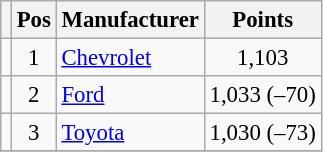<table class="wikitable" style="font-size: 95%">
<tr>
<th></th>
<th>Pos</th>
<th>Manufacturer</th>
<th>Points</th>
</tr>
<tr>
<td align="left"></td>
<td style="text-align:center;">1</td>
<td><a href='#'>Chevrolet</a></td>
<td style="text-align:center;">1,103</td>
</tr>
<tr>
<td align="left"></td>
<td style="text-align:center;">2</td>
<td><a href='#'>Ford</a></td>
<td style="text-align:center;">1,033 (–70)</td>
</tr>
<tr>
<td align="left"></td>
<td style="text-align:center;">3</td>
<td><a href='#'>Toyota</a></td>
<td style="text-align:center;">1,030 (–73)</td>
</tr>
<tr class="sortbottom">
</tr>
</table>
